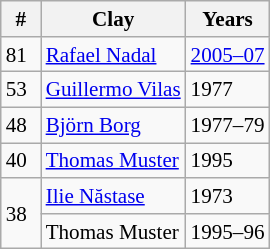<table class="wikitable" style="display:inline-table; font-size: 88%;">
<tr>
<th width=20>#</th>
<th>Clay</th>
<th>Years</th>
</tr>
<tr>
<td>81</td>
<td> <a href='#'>Rafael Nadal</a></td>
<td><a href='#'>2005–07</a></td>
</tr>
<tr>
<td>53</td>
<td> <a href='#'>Guillermo Vilas</a></td>
<td>1977</td>
</tr>
<tr>
<td>48</td>
<td> <a href='#'>Björn Borg</a></td>
<td>1977–79</td>
</tr>
<tr>
<td>40</td>
<td> <a href='#'>Thomas Muster</a></td>
<td>1995</td>
</tr>
<tr>
<td rowspan=2>38</td>
<td> <a href='#'>Ilie Năstase</a></td>
<td>1973</td>
</tr>
<tr>
<td> Thomas Muster</td>
<td>1995–96</td>
</tr>
</table>
